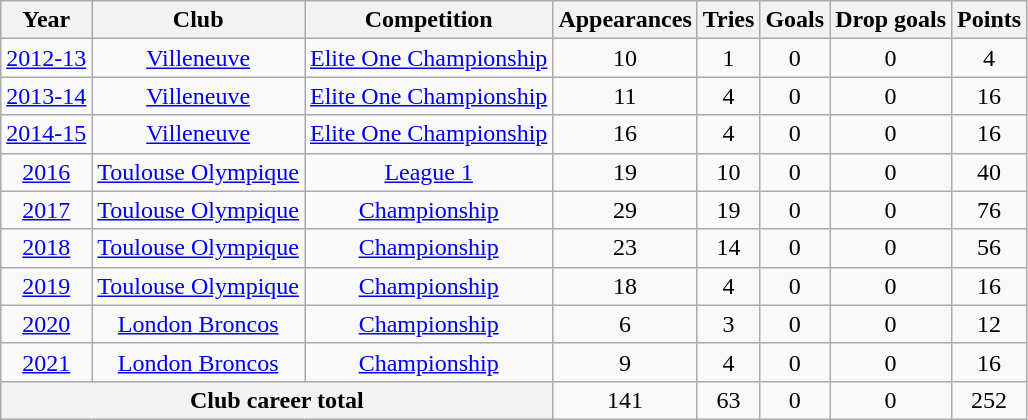<table class=wikitable style="text-align: center;">
<tr>
<th>Year</th>
<th>Club</th>
<th>Competition</th>
<th>Appearances</th>
<th>Tries</th>
<th>Goals</th>
<th>Drop goals</th>
<th>Points</th>
</tr>
<tr>
<td><a href='#'>2012-13</a></td>
<td><a href='#'>Villeneuve</a></td>
<td><a href='#'>Elite One Championship</a></td>
<td>10</td>
<td>1</td>
<td>0</td>
<td>0</td>
<td>4</td>
</tr>
<tr>
<td><a href='#'>2013-14</a></td>
<td><a href='#'>Villeneuve</a></td>
<td><a href='#'>Elite One Championship</a></td>
<td>11</td>
<td>4</td>
<td>0</td>
<td>0</td>
<td>16</td>
</tr>
<tr>
<td><a href='#'>2014-15</a></td>
<td><a href='#'>Villeneuve</a></td>
<td><a href='#'>Elite One Championship</a></td>
<td>16</td>
<td>4</td>
<td>0</td>
<td>0</td>
<td>16</td>
</tr>
<tr>
<td><a href='#'>2016</a></td>
<td><a href='#'>Toulouse Olympique</a></td>
<td><a href='#'>League 1</a></td>
<td>19</td>
<td>10</td>
<td>0</td>
<td>0</td>
<td>40</td>
</tr>
<tr>
<td><a href='#'>2017</a></td>
<td><a href='#'>Toulouse Olympique</a></td>
<td><a href='#'>Championship</a></td>
<td>29</td>
<td>19</td>
<td>0</td>
<td>0</td>
<td>76</td>
</tr>
<tr>
<td><a href='#'>2018</a></td>
<td><a href='#'>Toulouse Olympique</a></td>
<td><a href='#'>Championship</a></td>
<td>23</td>
<td>14</td>
<td>0</td>
<td>0</td>
<td>56</td>
</tr>
<tr>
<td><a href='#'>2019</a></td>
<td><a href='#'>Toulouse Olympique</a></td>
<td><a href='#'>Championship</a></td>
<td>18</td>
<td>4</td>
<td>0</td>
<td>0</td>
<td>16</td>
</tr>
<tr>
<td><a href='#'>2020</a></td>
<td><a href='#'>London Broncos</a></td>
<td><a href='#'>Championship</a></td>
<td>6</td>
<td>3</td>
<td>0</td>
<td>0</td>
<td>12</td>
</tr>
<tr>
<td><a href='#'>2021</a></td>
<td><a href='#'>London Broncos</a></td>
<td><a href='#'>Championship</a></td>
<td>9</td>
<td>4</td>
<td>0</td>
<td>0</td>
<td>16</td>
</tr>
<tr>
<th colspan=3>Club career total </th>
<td>141</td>
<td>63</td>
<td>0</td>
<td>0</td>
<td>252</td>
</tr>
</table>
